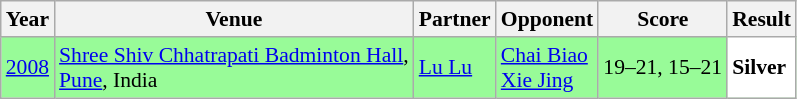<table class="sortable wikitable" style="font-size: 90%;">
<tr>
<th>Year</th>
<th>Venue</th>
<th>Partner</th>
<th>Opponent</th>
<th>Score</th>
<th>Result</th>
</tr>
<tr style="background:#98FB98">
<td align="center"><a href='#'>2008</a></td>
<td align="left"><a href='#'>Shree Shiv Chhatrapati Badminton Hall</a>,<br><a href='#'>Pune</a>, India</td>
<td align="left"> <a href='#'>Lu Lu</a></td>
<td align="left"> <a href='#'>Chai Biao</a><br> <a href='#'>Xie Jing</a></td>
<td align="left">19–21, 15–21</td>
<td style="text-align:left; background:white"> <strong>Silver</strong></td>
</tr>
</table>
